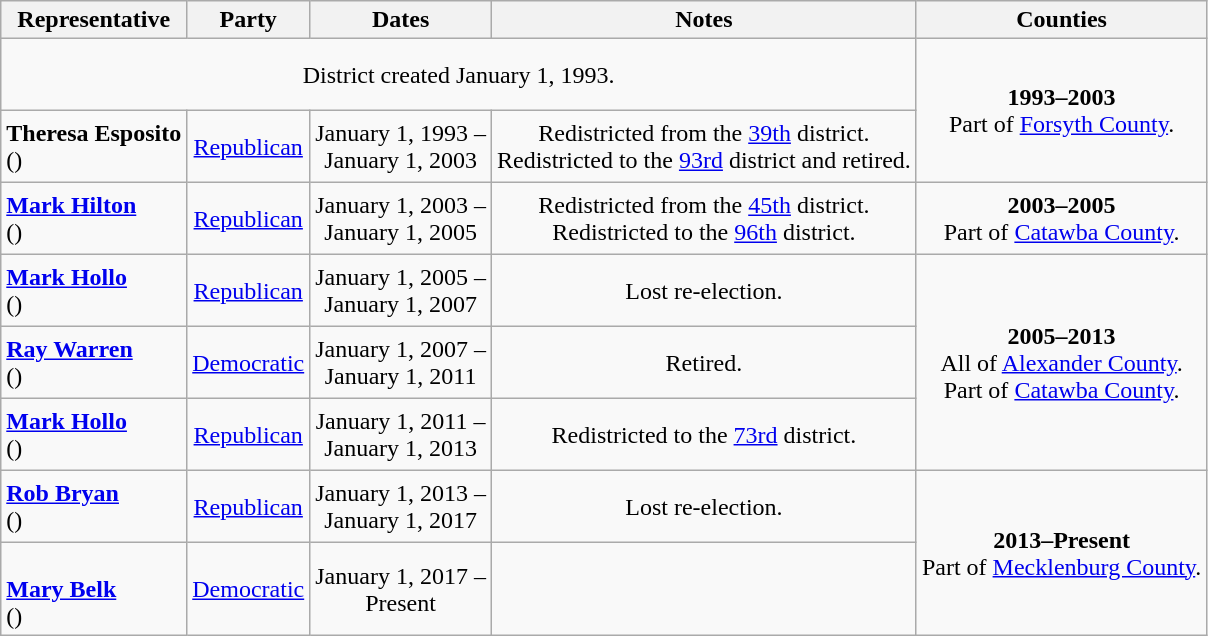<table class=wikitable style="text-align:center">
<tr>
<th>Representative</th>
<th>Party</th>
<th>Dates</th>
<th>Notes</th>
<th>Counties</th>
</tr>
<tr style="height:3em">
<td colspan=4>District created January 1, 1993.</td>
<td rowspan=2><strong>1993–2003</strong> <br> Part of <a href='#'>Forsyth County</a>.</td>
</tr>
<tr style="height:3em">
<td align=left><strong>Theresa Esposito</strong><br>()</td>
<td><a href='#'>Republican</a></td>
<td nowrap>January 1, 1993 – <br> January 1, 2003</td>
<td>Redistricted from the <a href='#'>39th</a> district. <br> Redistricted to the <a href='#'>93rd</a> district and retired.</td>
</tr>
<tr style="height:3em">
<td align=left><strong><a href='#'>Mark Hilton</a></strong><br>()</td>
<td><a href='#'>Republican</a></td>
<td nowrap>January 1, 2003 – <br> January 1, 2005</td>
<td>Redistricted from the <a href='#'>45th</a> district. <br> Redistricted to the <a href='#'>96th</a> district.</td>
<td><strong>2003–2005</strong> <br> Part of <a href='#'>Catawba County</a>.</td>
</tr>
<tr style="height:3em">
<td align=left><strong><a href='#'>Mark Hollo</a></strong><br>()</td>
<td><a href='#'>Republican</a></td>
<td nowrap>January 1, 2005 – <br> January 1, 2007</td>
<td>Lost re-election.</td>
<td rowspan=3><strong>2005–2013</strong> <br> All of <a href='#'>Alexander County</a>. <br> Part of <a href='#'>Catawba County</a>.</td>
</tr>
<tr style="height:3em">
<td align=left><strong><a href='#'>Ray Warren</a></strong><br>()</td>
<td><a href='#'>Democratic</a></td>
<td nowrap>January 1, 2007 – <br> January 1, 2011</td>
<td>Retired.</td>
</tr>
<tr style="height:3em">
<td align=left><strong><a href='#'>Mark Hollo</a></strong><br>()</td>
<td><a href='#'>Republican</a></td>
<td nowrap>January 1, 2011 – <br> January 1, 2013</td>
<td>Redistricted to the <a href='#'>73rd</a> district.</td>
</tr>
<tr style="height:3em">
<td align=left><strong><a href='#'>Rob Bryan</a></strong><br>()</td>
<td><a href='#'>Republican</a></td>
<td nowrap>January 1, 2013 – <br> January 1, 2017</td>
<td>Lost re-election.</td>
<td rowspan=2><strong>2013–Present</strong> <br> Part of <a href='#'>Mecklenburg County</a>.</td>
</tr>
<tr style="height:3em">
<td align=left><br><strong><a href='#'>Mary Belk</a></strong><br>()</td>
<td><a href='#'>Democratic</a></td>
<td nowrap>January 1, 2017 – <br> Present</td>
<td></td>
</tr>
</table>
